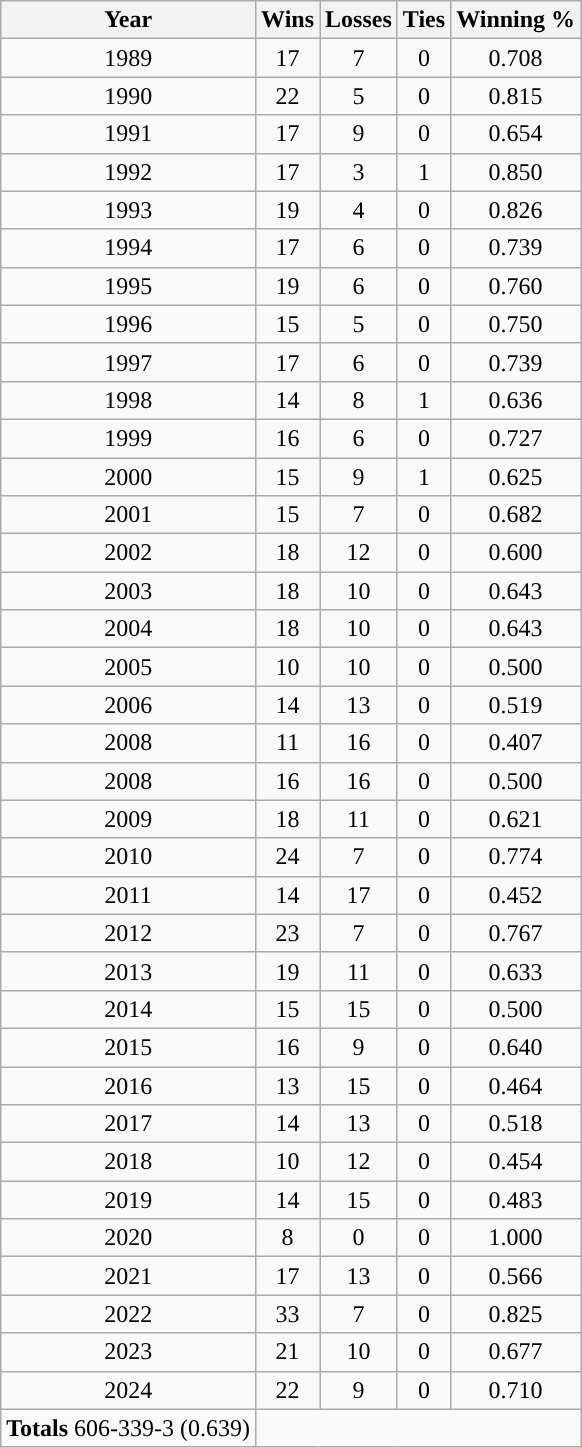<table class="wikitable" style="text-align:center">
<tr>
<th>Year</th>
<th>Wins</th>
<th>Losses</th>
<th>Ties</th>
<th>Winning %</th>
</tr>
<tr>
<td>1989</td>
<td>17</td>
<td>7</td>
<td>0</td>
<td>0.708</td>
</tr>
<tr>
<td>1990</td>
<td>22</td>
<td>5</td>
<td>0</td>
<td>0.815</td>
</tr>
<tr>
<td>1991</td>
<td>17</td>
<td>9</td>
<td>0</td>
<td>0.654</td>
</tr>
<tr>
<td>1992</td>
<td>17</td>
<td>3</td>
<td>1</td>
<td>0.850</td>
</tr>
<tr>
<td>1993</td>
<td>19</td>
<td>4</td>
<td>0</td>
<td>0.826</td>
</tr>
<tr>
<td>1994</td>
<td>17</td>
<td>6</td>
<td>0</td>
<td>0.739</td>
</tr>
<tr>
<td>1995</td>
<td>19</td>
<td>6</td>
<td>0</td>
<td>0.760</td>
</tr>
<tr>
<td>1996</td>
<td>15</td>
<td>5</td>
<td>0</td>
<td>0.750</td>
</tr>
<tr>
<td>1997</td>
<td>17</td>
<td>6</td>
<td>0</td>
<td>0.739</td>
</tr>
<tr>
<td>1998</td>
<td>14</td>
<td>8</td>
<td>1</td>
<td>0.636</td>
</tr>
<tr>
<td>1999</td>
<td>16</td>
<td>6</td>
<td>0</td>
<td>0.727</td>
</tr>
<tr>
<td>2000</td>
<td>15</td>
<td>9</td>
<td>1</td>
<td>0.625</td>
</tr>
<tr>
<td>2001</td>
<td>15</td>
<td>7</td>
<td>0</td>
<td>0.682</td>
</tr>
<tr>
<td>2002</td>
<td>18</td>
<td>12</td>
<td>0</td>
<td>0.600</td>
</tr>
<tr>
<td>2003</td>
<td>18</td>
<td>10</td>
<td>0</td>
<td>0.643</td>
</tr>
<tr>
<td>2004</td>
<td>18</td>
<td>10</td>
<td>0</td>
<td>0.643</td>
</tr>
<tr>
<td>2005</td>
<td>10</td>
<td>10</td>
<td>0</td>
<td>0.500</td>
</tr>
<tr>
<td>2006</td>
<td>14</td>
<td>13</td>
<td>0</td>
<td>0.519</td>
</tr>
<tr>
<td>2008</td>
<td>11</td>
<td>16</td>
<td>0</td>
<td>0.407</td>
</tr>
<tr>
<td>2008</td>
<td>16</td>
<td>16</td>
<td>0</td>
<td>0.500</td>
</tr>
<tr>
<td>2009</td>
<td>18</td>
<td>11</td>
<td>0</td>
<td>0.621</td>
</tr>
<tr>
<td>2010</td>
<td>24</td>
<td>7</td>
<td>0</td>
<td>0.774</td>
</tr>
<tr>
<td>2011</td>
<td>14</td>
<td>17</td>
<td>0</td>
<td>0.452</td>
</tr>
<tr>
<td>2012</td>
<td>23</td>
<td>7</td>
<td>0</td>
<td>0.767</td>
</tr>
<tr>
<td>2013</td>
<td>19</td>
<td>11</td>
<td>0</td>
<td>0.633</td>
</tr>
<tr>
<td>2014</td>
<td>15</td>
<td>15</td>
<td>0</td>
<td>0.500</td>
</tr>
<tr>
<td>2015</td>
<td>16</td>
<td>9</td>
<td>0</td>
<td>0.640</td>
</tr>
<tr>
<td>2016</td>
<td>13</td>
<td>15</td>
<td>0</td>
<td>0.464</td>
</tr>
<tr>
<td>2017</td>
<td>14</td>
<td>13</td>
<td>0</td>
<td>0.518</td>
</tr>
<tr>
<td>2018</td>
<td>10</td>
<td>12</td>
<td>0</td>
<td>0.454</td>
</tr>
<tr>
<td>2019</td>
<td>14</td>
<td>15</td>
<td>0</td>
<td>0.483</td>
</tr>
<tr>
<td>2020</td>
<td>8</td>
<td>0</td>
<td>0</td>
<td>1.000</td>
</tr>
<tr>
<td>2021</td>
<td>17</td>
<td>13</td>
<td>0</td>
<td>0.566</td>
</tr>
<tr>
<td>2022</td>
<td>33</td>
<td>7</td>
<td>0</td>
<td>0.825</td>
</tr>
<tr>
<td>2023</td>
<td>21</td>
<td>10</td>
<td>0</td>
<td>0.677</td>
</tr>
<tr>
<td>2024</td>
<td>22</td>
<td>9</td>
<td>0</td>
<td>0.710</td>
</tr>
<tr>
<td><strong>Totals</strong> 606-339-3 (0.639)</td>
</tr>
</table>
